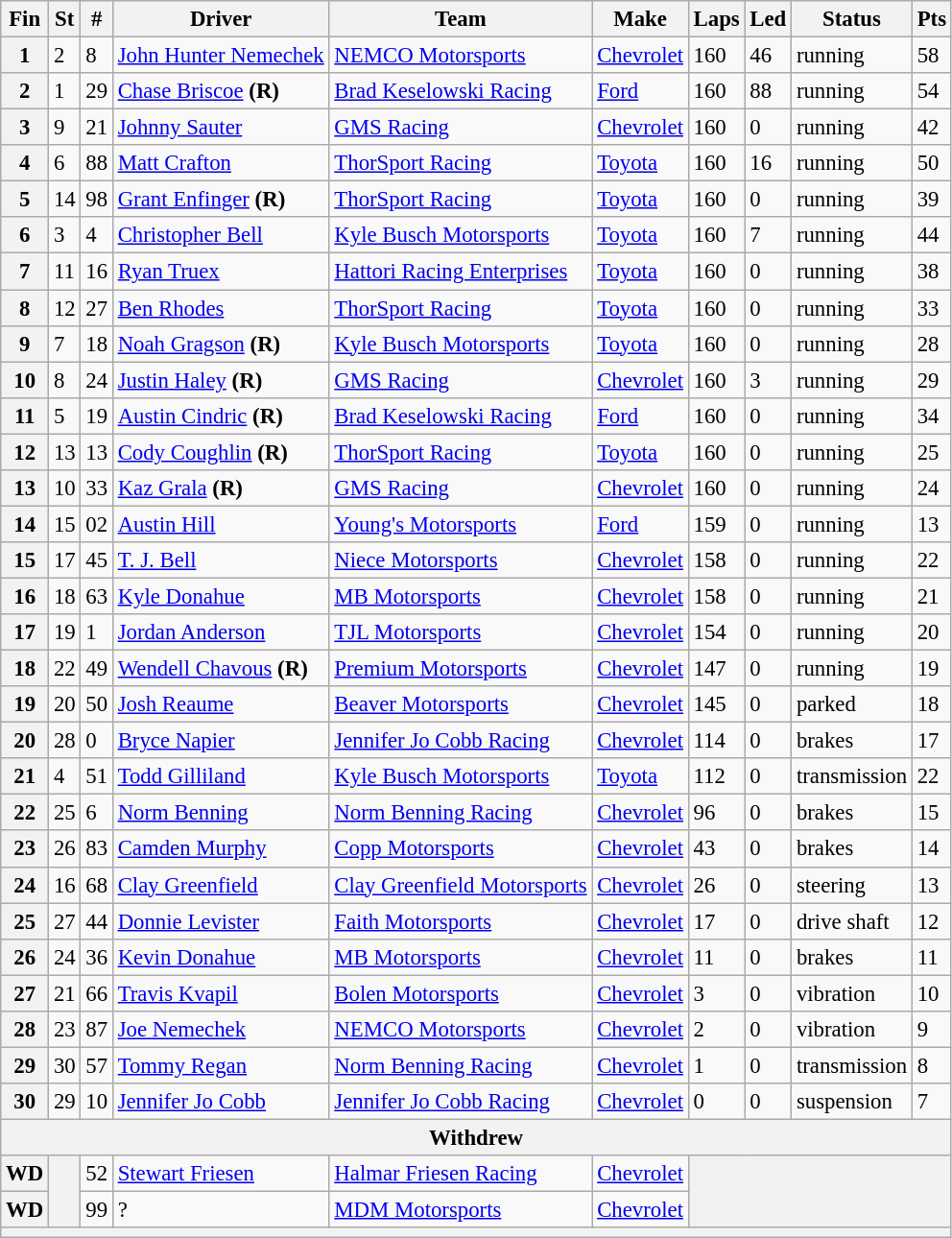<table class="wikitable" style="font-size:95%">
<tr>
<th>Fin</th>
<th>St</th>
<th>#</th>
<th>Driver</th>
<th>Team</th>
<th>Make</th>
<th>Laps</th>
<th>Led</th>
<th>Status</th>
<th>Pts</th>
</tr>
<tr>
<th>1</th>
<td>2</td>
<td>8</td>
<td><a href='#'>John Hunter Nemechek</a></td>
<td><a href='#'>NEMCO Motorsports</a></td>
<td><a href='#'>Chevrolet</a></td>
<td>160</td>
<td>46</td>
<td>running</td>
<td>58</td>
</tr>
<tr>
<th>2</th>
<td>1</td>
<td>29</td>
<td><a href='#'>Chase Briscoe</a> <strong>(R)</strong></td>
<td><a href='#'>Brad Keselowski Racing</a></td>
<td><a href='#'>Ford</a></td>
<td>160</td>
<td>88</td>
<td>running</td>
<td>54</td>
</tr>
<tr>
<th>3</th>
<td>9</td>
<td>21</td>
<td><a href='#'>Johnny Sauter</a></td>
<td><a href='#'>GMS Racing</a></td>
<td><a href='#'>Chevrolet</a></td>
<td>160</td>
<td>0</td>
<td>running</td>
<td>42</td>
</tr>
<tr>
<th>4</th>
<td>6</td>
<td>88</td>
<td><a href='#'>Matt Crafton</a></td>
<td><a href='#'>ThorSport Racing</a></td>
<td><a href='#'>Toyota</a></td>
<td>160</td>
<td>16</td>
<td>running</td>
<td>50</td>
</tr>
<tr>
<th>5</th>
<td>14</td>
<td>98</td>
<td><a href='#'>Grant Enfinger</a> <strong>(R)</strong></td>
<td><a href='#'>ThorSport Racing</a></td>
<td><a href='#'>Toyota</a></td>
<td>160</td>
<td>0</td>
<td>running</td>
<td>39</td>
</tr>
<tr>
<th>6</th>
<td>3</td>
<td>4</td>
<td><a href='#'>Christopher Bell</a></td>
<td><a href='#'>Kyle Busch Motorsports</a></td>
<td><a href='#'>Toyota</a></td>
<td>160</td>
<td>7</td>
<td>running</td>
<td>44</td>
</tr>
<tr>
<th>7</th>
<td>11</td>
<td>16</td>
<td><a href='#'>Ryan Truex</a></td>
<td><a href='#'>Hattori Racing Enterprises</a></td>
<td><a href='#'>Toyota</a></td>
<td>160</td>
<td>0</td>
<td>running</td>
<td>38</td>
</tr>
<tr>
<th>8</th>
<td>12</td>
<td>27</td>
<td><a href='#'>Ben Rhodes</a></td>
<td><a href='#'>ThorSport Racing</a></td>
<td><a href='#'>Toyota</a></td>
<td>160</td>
<td>0</td>
<td>running</td>
<td>33</td>
</tr>
<tr>
<th>9</th>
<td>7</td>
<td>18</td>
<td><a href='#'>Noah Gragson</a> <strong>(R)</strong></td>
<td><a href='#'>Kyle Busch Motorsports</a></td>
<td><a href='#'>Toyota</a></td>
<td>160</td>
<td>0</td>
<td>running</td>
<td>28</td>
</tr>
<tr>
<th>10</th>
<td>8</td>
<td>24</td>
<td><a href='#'>Justin Haley</a> <strong>(R)</strong></td>
<td><a href='#'>GMS Racing</a></td>
<td><a href='#'>Chevrolet</a></td>
<td>160</td>
<td>3</td>
<td>running</td>
<td>29</td>
</tr>
<tr>
<th>11</th>
<td>5</td>
<td>19</td>
<td><a href='#'>Austin Cindric</a> <strong>(R)</strong></td>
<td><a href='#'>Brad Keselowski Racing</a></td>
<td><a href='#'>Ford</a></td>
<td>160</td>
<td>0</td>
<td>running</td>
<td>34</td>
</tr>
<tr>
<th>12</th>
<td>13</td>
<td>13</td>
<td><a href='#'>Cody Coughlin</a> <strong>(R)</strong></td>
<td><a href='#'>ThorSport Racing</a></td>
<td><a href='#'>Toyota</a></td>
<td>160</td>
<td>0</td>
<td>running</td>
<td>25</td>
</tr>
<tr>
<th>13</th>
<td>10</td>
<td>33</td>
<td><a href='#'>Kaz Grala</a> <strong>(R)</strong></td>
<td><a href='#'>GMS Racing</a></td>
<td><a href='#'>Chevrolet</a></td>
<td>160</td>
<td>0</td>
<td>running</td>
<td>24</td>
</tr>
<tr>
<th>14</th>
<td>15</td>
<td>02</td>
<td><a href='#'>Austin Hill</a></td>
<td><a href='#'>Young's Motorsports</a></td>
<td><a href='#'>Ford</a></td>
<td>159</td>
<td>0</td>
<td>running</td>
<td>13</td>
</tr>
<tr>
<th>15</th>
<td>17</td>
<td>45</td>
<td><a href='#'>T. J. Bell</a></td>
<td><a href='#'>Niece Motorsports</a></td>
<td><a href='#'>Chevrolet</a></td>
<td>158</td>
<td>0</td>
<td>running</td>
<td>22</td>
</tr>
<tr>
<th>16</th>
<td>18</td>
<td>63</td>
<td><a href='#'>Kyle Donahue</a></td>
<td><a href='#'>MB Motorsports</a></td>
<td><a href='#'>Chevrolet</a></td>
<td>158</td>
<td>0</td>
<td>running</td>
<td>21</td>
</tr>
<tr>
<th>17</th>
<td>19</td>
<td>1</td>
<td><a href='#'>Jordan Anderson</a></td>
<td><a href='#'>TJL Motorsports</a></td>
<td><a href='#'>Chevrolet</a></td>
<td>154</td>
<td>0</td>
<td>running</td>
<td>20</td>
</tr>
<tr>
<th>18</th>
<td>22</td>
<td>49</td>
<td><a href='#'>Wendell Chavous</a> <strong>(R)</strong></td>
<td><a href='#'>Premium Motorsports</a></td>
<td><a href='#'>Chevrolet</a></td>
<td>147</td>
<td>0</td>
<td>running</td>
<td>19</td>
</tr>
<tr>
<th>19</th>
<td>20</td>
<td>50</td>
<td><a href='#'>Josh Reaume</a></td>
<td><a href='#'>Beaver Motorsports</a></td>
<td><a href='#'>Chevrolet</a></td>
<td>145</td>
<td>0</td>
<td>parked</td>
<td>18</td>
</tr>
<tr>
<th>20</th>
<td>28</td>
<td>0</td>
<td><a href='#'>Bryce Napier</a></td>
<td><a href='#'>Jennifer Jo Cobb Racing</a></td>
<td><a href='#'>Chevrolet</a></td>
<td>114</td>
<td>0</td>
<td>brakes</td>
<td>17</td>
</tr>
<tr>
<th>21</th>
<td>4</td>
<td>51</td>
<td><a href='#'>Todd Gilliland</a></td>
<td><a href='#'>Kyle Busch Motorsports</a></td>
<td><a href='#'>Toyota</a></td>
<td>112</td>
<td>0</td>
<td>transmission</td>
<td>22</td>
</tr>
<tr>
<th>22</th>
<td>25</td>
<td>6</td>
<td><a href='#'>Norm Benning</a></td>
<td><a href='#'>Norm Benning Racing</a></td>
<td><a href='#'>Chevrolet</a></td>
<td>96</td>
<td>0</td>
<td>brakes</td>
<td>15</td>
</tr>
<tr>
<th>23</th>
<td>26</td>
<td>83</td>
<td><a href='#'>Camden Murphy</a></td>
<td><a href='#'>Copp Motorsports</a></td>
<td><a href='#'>Chevrolet</a></td>
<td>43</td>
<td>0</td>
<td>brakes</td>
<td>14</td>
</tr>
<tr>
<th>24</th>
<td>16</td>
<td>68</td>
<td><a href='#'>Clay Greenfield</a></td>
<td><a href='#'>Clay Greenfield Motorsports</a></td>
<td><a href='#'>Chevrolet</a></td>
<td>26</td>
<td>0</td>
<td>steering</td>
<td>13</td>
</tr>
<tr>
<th>25</th>
<td>27</td>
<td>44</td>
<td><a href='#'>Donnie Levister</a></td>
<td><a href='#'>Faith Motorsports</a></td>
<td><a href='#'>Chevrolet</a></td>
<td>17</td>
<td>0</td>
<td>drive shaft</td>
<td>12</td>
</tr>
<tr>
<th>26</th>
<td>24</td>
<td>36</td>
<td><a href='#'>Kevin Donahue</a></td>
<td><a href='#'>MB Motorsports</a></td>
<td><a href='#'>Chevrolet</a></td>
<td>11</td>
<td>0</td>
<td>brakes</td>
<td>11</td>
</tr>
<tr>
<th>27</th>
<td>21</td>
<td>66</td>
<td><a href='#'>Travis Kvapil</a></td>
<td><a href='#'>Bolen Motorsports</a></td>
<td><a href='#'>Chevrolet</a></td>
<td>3</td>
<td>0</td>
<td>vibration</td>
<td>10</td>
</tr>
<tr>
<th>28</th>
<td>23</td>
<td>87</td>
<td><a href='#'>Joe Nemechek</a></td>
<td><a href='#'>NEMCO Motorsports</a></td>
<td><a href='#'>Chevrolet</a></td>
<td>2</td>
<td>0</td>
<td>vibration</td>
<td>9</td>
</tr>
<tr>
<th>29</th>
<td>30</td>
<td>57</td>
<td><a href='#'>Tommy Regan</a></td>
<td><a href='#'>Norm Benning Racing</a></td>
<td><a href='#'>Chevrolet</a></td>
<td>1</td>
<td>0</td>
<td>transmission</td>
<td>8</td>
</tr>
<tr>
<th>30</th>
<td>29</td>
<td>10</td>
<td><a href='#'>Jennifer Jo Cobb</a></td>
<td><a href='#'>Jennifer Jo Cobb Racing</a></td>
<td><a href='#'>Chevrolet</a></td>
<td>0</td>
<td>0</td>
<td>suspension</td>
<td>7</td>
</tr>
<tr>
<th colspan="10">Withdrew</th>
</tr>
<tr>
<th>WD</th>
<th rowspan="2"></th>
<td>52</td>
<td><a href='#'>Stewart Friesen</a></td>
<td><a href='#'>Halmar Friesen Racing</a></td>
<td><a href='#'>Chevrolet</a></td>
<th colspan="4" rowspan="2"></th>
</tr>
<tr>
<th>WD</th>
<td>99</td>
<td>?</td>
<td><a href='#'>MDM Motorsports</a></td>
<td><a href='#'>Chevrolet</a></td>
</tr>
<tr>
<th colspan="10"></th>
</tr>
</table>
